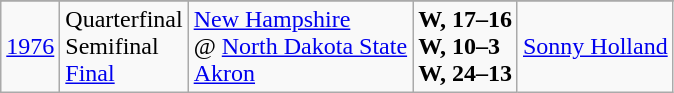<table class="wikitable">
<tr>
</tr>
<tr>
</tr>
<tr>
<td><a href='#'>1976</a></td>
<td>Quarterfinal<br>Semifinal<br><a href='#'>Final</a></td>
<td><a href='#'>New Hampshire</a><br>@ <a href='#'>North Dakota State</a><br><a href='#'>Akron</a></td>
<td><strong>W, 17–16</strong><br><strong>W, 10–3</strong><br><strong>W, 24–13</strong></td>
<td><a href='#'>Sonny Holland</a></td>
</tr>
</table>
